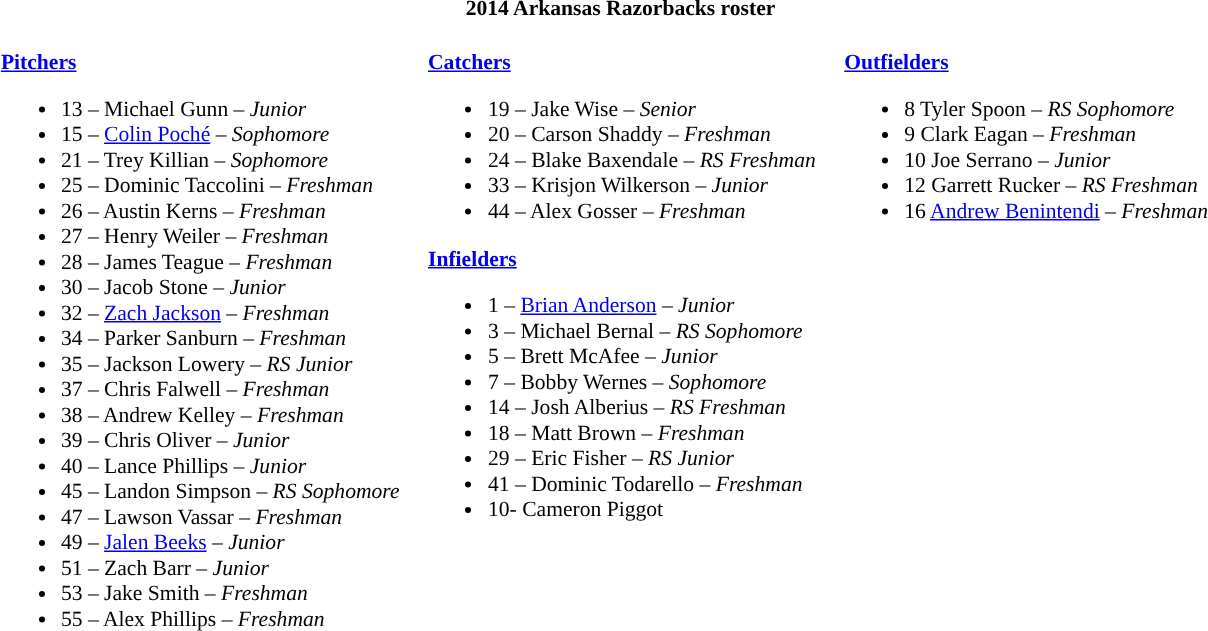<table class="toccolours" style="border-collapse:collapse; font-size:90%;">
<tr>
<th colspan=9>2014 Arkansas Razorbacks roster</th>
</tr>
<tr>
</tr>
<tr>
<td width="03"> </td>
<td valign="top"><br><strong><a href='#'>Pitchers</a></strong><ul><li>13 – Michael Gunn – <em>Junior</em></li><li>15 – <a href='#'>Colin Poché</a> – <em>Sophomore</em></li><li>21 – Trey Killian – <em>Sophomore</em></li><li>25 – Dominic Taccolini – <em>Freshman</em></li><li>26 – Austin Kerns – <em>Freshman</em></li><li>27 – Henry Weiler – <em>Freshman</em></li><li>28 – James Teague – <em>Freshman</em></li><li>30 – Jacob Stone – <em>Junior</em></li><li>32 – <a href='#'>Zach Jackson</a> – <em>Freshman</em></li><li>34 – Parker Sanburn – <em>Freshman</em></li><li>35 – Jackson Lowery – <em>RS Junior</em></li><li>37 – Chris Falwell – <em>Freshman</em></li><li>38 – Andrew Kelley – <em>Freshman</em></li><li>39 – Chris Oliver – <em>Junior</em></li><li>40 – Lance Phillips – <em>Junior</em></li><li>45 – Landon Simpson – <em>RS Sophomore</em></li><li>47 – Lawson Vassar – <em>Freshman</em></li><li>49 – <a href='#'>Jalen Beeks</a> – <em>Junior</em></li><li>51 – Zach Barr – <em>Junior</em></li><li>53 – Jake Smith – <em>Freshman</em></li><li>55 – Alex Phillips – <em>Freshman</em></li></ul></td>
<td width="15"> </td>
<td valign="top"><br><strong><a href='#'>Catchers</a></strong><ul><li>19 – Jake Wise – <em>Senior</em></li><li>20 – Carson Shaddy – <em>Freshman</em></li><li>24 – Blake Baxendale – <em>RS Freshman</em></li><li>33 – Krisjon Wilkerson – <em>Junior</em></li><li>44 – Alex Gosser – <em>Freshman</em></li></ul><strong><a href='#'>Infielders</a></strong><ul><li>1 – <a href='#'>Brian Anderson</a> – <em>Junior</em></li><li>3 – Michael Bernal – <em>RS Sophomore</em></li><li>5 – Brett McAfee – <em>Junior</em></li><li>7 – Bobby Wernes – <em>Sophomore</em></li><li>14 – Josh Alberius – <em>RS Freshman</em></li><li>18 – Matt Brown – <em>Freshman</em></li><li>29 – Eric Fisher – <em>RS Junior</em></li><li>41 – Dominic Todarello – <em>Freshman</em></li><li>10- Cameron Piggot</li></ul></td>
<td width="15"> </td>
<td valign="top"><br><strong><a href='#'>Outfielders</a></strong><ul><li>8  	Tyler Spoon – <em>RS Sophomore</em></li><li>9  	Clark Eagan – <em>Freshman</em></li><li>10  	Joe Serrano – <em>Junior</em></li><li>12  	Garrett Rucker – <em>RS Freshman</em></li><li>16  	<a href='#'>Andrew Benintendi</a> – <em>Freshman</em></li></ul></td>
<td width="25"> </td>
</tr>
</table>
